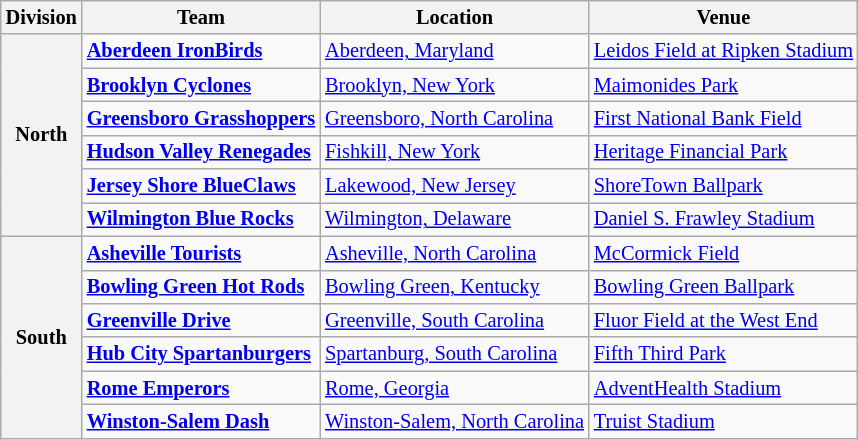<table class="wikitable" style="font-size:85%">
<tr>
<th>Division</th>
<th>Team</th>
<th>Location</th>
<th>Venue</th>
</tr>
<tr>
<th rowspan="6">North</th>
<td><strong><a href='#'>Aberdeen IronBirds</a></strong></td>
<td><a href='#'>Aberdeen, Maryland</a></td>
<td><a href='#'>Leidos Field at Ripken Stadium</a></td>
</tr>
<tr>
<td><strong><a href='#'>Brooklyn Cyclones</a></strong></td>
<td><a href='#'>Brooklyn, New York</a></td>
<td><a href='#'>Maimonides Park</a></td>
</tr>
<tr>
<td><strong><a href='#'>Greensboro Grasshoppers</a></strong></td>
<td><a href='#'>Greensboro, North Carolina</a></td>
<td><a href='#'>First National Bank Field</a></td>
</tr>
<tr>
<td><strong><a href='#'>Hudson Valley Renegades</a></strong></td>
<td><a href='#'>Fishkill, New York</a></td>
<td><a href='#'>Heritage Financial Park</a></td>
</tr>
<tr>
<td><strong><a href='#'>Jersey Shore BlueClaws</a></strong></td>
<td><a href='#'>Lakewood, New Jersey</a></td>
<td><a href='#'>ShoreTown Ballpark</a></td>
</tr>
<tr>
<td><strong><a href='#'>Wilmington Blue Rocks</a></strong></td>
<td><a href='#'>Wilmington, Delaware</a></td>
<td><a href='#'>Daniel S. Frawley Stadium</a></td>
</tr>
<tr>
<th rowspan="6">South</th>
<td><strong><a href='#'>Asheville Tourists</a></strong></td>
<td><a href='#'>Asheville, North Carolina</a></td>
<td><a href='#'>McCormick Field</a></td>
</tr>
<tr>
<td><strong><a href='#'>Bowling Green Hot Rods</a></strong></td>
<td><a href='#'>Bowling Green, Kentucky</a></td>
<td><a href='#'>Bowling Green Ballpark</a></td>
</tr>
<tr>
<td><strong><a href='#'>Greenville Drive</a></strong></td>
<td><a href='#'>Greenville, South Carolina</a></td>
<td><a href='#'>Fluor Field at the West End</a></td>
</tr>
<tr>
<td><strong><a href='#'>Hub City Spartanburgers</a></strong></td>
<td><a href='#'>Spartanburg, South Carolina</a></td>
<td><a href='#'>Fifth Third Park</a></td>
</tr>
<tr>
<td><strong><a href='#'>Rome Emperors</a></strong></td>
<td><a href='#'>Rome, Georgia</a></td>
<td><a href='#'>AdventHealth Stadium</a></td>
</tr>
<tr>
<td><strong><a href='#'>Winston-Salem Dash</a></strong></td>
<td><a href='#'>Winston-Salem, North Carolina</a></td>
<td><a href='#'>Truist Stadium</a></td>
</tr>
</table>
